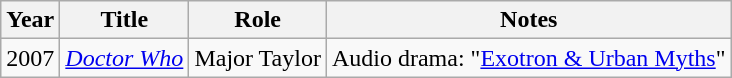<table class="wikitable">
<tr>
<th>Year</th>
<th>Title</th>
<th>Role</th>
<th>Notes</th>
</tr>
<tr>
<td>2007</td>
<td><em><a href='#'>Doctor Who</a></em></td>
<td>Major Taylor</td>
<td>Audio drama: "<a href='#'>Exotron & Urban Myths</a>"</td>
</tr>
</table>
